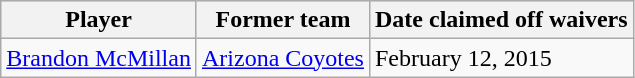<table class="wikitable">
<tr align="center" bgcolor="#dddddd">
<th>Player</th>
<th>Former team</th>
<th>Date claimed off waivers</th>
</tr>
<tr>
<td><a href='#'>Brandon McMillan</a></td>
<td><a href='#'>Arizona Coyotes</a></td>
<td>February 12, 2015</td>
</tr>
</table>
